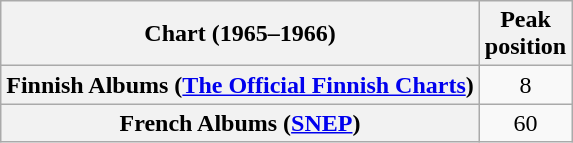<table class="wikitable sortable plainrowheaders" style="text-align:center">
<tr>
<th scope="col">Chart (1965–1966)</th>
<th scope="col">Peak<br> position</th>
</tr>
<tr>
<th scope="row">Finnish Albums (<a href='#'>The Official Finnish Charts</a>)</th>
<td align="center">8</td>
</tr>
<tr>
<th scope="row">French Albums (<a href='#'>SNEP</a>)</th>
<td align="center">60</td>
</tr>
</table>
